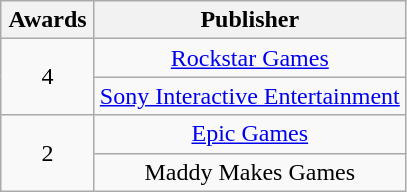<table class="wikitable floatright" rowspan="2" style="text-align:center;">
<tr>
<th scope="col" style="width:55px;">Awards</th>
<th scope="col" style="text-align:center;">Publisher</th>
</tr>
<tr>
<td rowspan="2">4</td>
<td><a href='#'>Rockstar Games</a></td>
</tr>
<tr>
<td><a href='#'>Sony Interactive Entertainment</a></td>
</tr>
<tr>
<td rowspan="2">2</td>
<td><a href='#'>Epic Games</a></td>
</tr>
<tr>
<td>Maddy Makes Games</td>
</tr>
</table>
